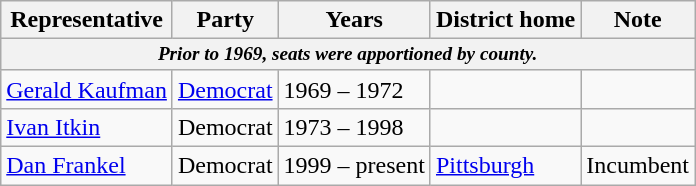<table class=wikitable>
<tr valign=bottom>
<th>Representative</th>
<th>Party</th>
<th>Years</th>
<th>District home</th>
<th>Note</th>
</tr>
<tr>
<th colspan=5 style="font-size: 80%;"><em>Prior to 1969, seats were apportioned by county.</em></th>
</tr>
<tr>
<td><a href='#'>Gerald Kaufman</a></td>
<td><a href='#'>Democrat</a></td>
<td>1969 – 1972</td>
<td></td>
<td></td>
</tr>
<tr>
<td><a href='#'>Ivan Itkin</a></td>
<td>Democrat</td>
<td>1973 – 1998</td>
<td></td>
<td></td>
</tr>
<tr>
<td><a href='#'>Dan Frankel</a></td>
<td>Democrat</td>
<td>1999 – present</td>
<td><a href='#'>Pittsburgh</a></td>
<td>Incumbent</td>
</tr>
</table>
